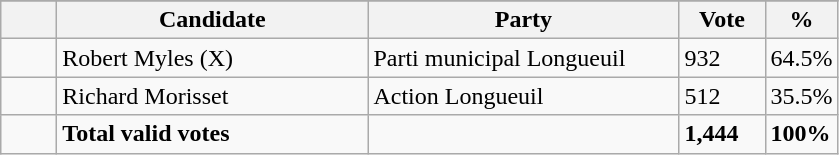<table class="wikitable">
<tr>
</tr>
<tr>
<th bgcolor="#DDDDFF" width="30px"></th>
<th bgcolor="#DDDDFF" width="200px">Candidate</th>
<th bgcolor="#DDDDFF" width="200px">Party</th>
<th bgcolor="#DDDDFF" width="50px">Vote</th>
<th bgcolor="#DDDDFF" width="30px">%</th>
</tr>
<tr>
<td> </td>
<td>Robert Myles (X)</td>
<td>Parti municipal Longueuil</td>
<td>932</td>
<td>64.5%</td>
</tr>
<tr>
<td> </td>
<td>Richard Morisset</td>
<td>Action Longueuil</td>
<td>512</td>
<td>35.5%</td>
</tr>
<tr>
<td> </td>
<td><strong>Total valid votes</strong></td>
<td></td>
<td><strong>1,444</strong></td>
<td><strong>100%</strong></td>
</tr>
</table>
